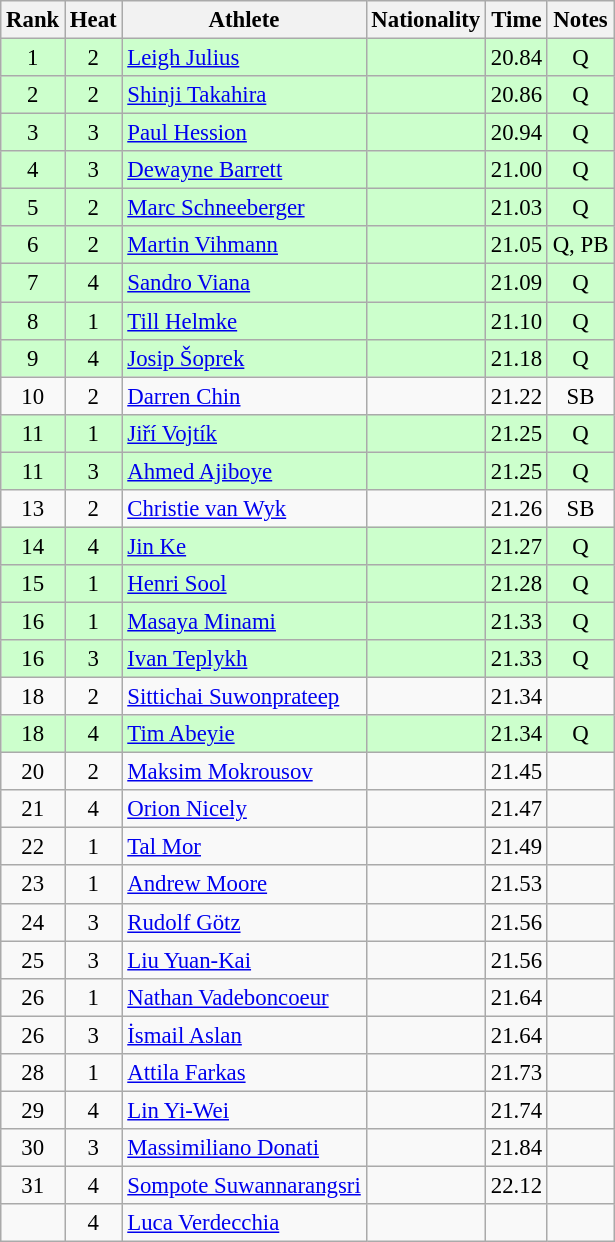<table class="wikitable sortable" style="text-align:center;font-size:95%">
<tr>
<th>Rank</th>
<th>Heat</th>
<th>Athlete</th>
<th>Nationality</th>
<th>Time</th>
<th>Notes</th>
</tr>
<tr bgcolor=ccffcc>
<td>1</td>
<td>2</td>
<td align="left"><a href='#'>Leigh Julius</a></td>
<td align=left></td>
<td>20.84</td>
<td>Q</td>
</tr>
<tr bgcolor=ccffcc>
<td>2</td>
<td>2</td>
<td align="left"><a href='#'>Shinji Takahira</a></td>
<td align=left></td>
<td>20.86</td>
<td>Q</td>
</tr>
<tr bgcolor=ccffcc>
<td>3</td>
<td>3</td>
<td align="left"><a href='#'>Paul Hession</a></td>
<td align=left></td>
<td>20.94</td>
<td>Q</td>
</tr>
<tr bgcolor=ccffcc>
<td>4</td>
<td>3</td>
<td align="left"><a href='#'>Dewayne Barrett</a></td>
<td align=left></td>
<td>21.00</td>
<td>Q</td>
</tr>
<tr bgcolor=ccffcc>
<td>5</td>
<td>2</td>
<td align="left"><a href='#'>Marc Schneeberger</a></td>
<td align=left></td>
<td>21.03</td>
<td>Q</td>
</tr>
<tr bgcolor=ccffcc>
<td>6</td>
<td>2</td>
<td align="left"><a href='#'>Martin Vihmann</a></td>
<td align=left></td>
<td>21.05</td>
<td>Q, PB</td>
</tr>
<tr bgcolor=ccffcc>
<td>7</td>
<td>4</td>
<td align="left"><a href='#'>Sandro Viana</a></td>
<td align=left></td>
<td>21.09</td>
<td>Q</td>
</tr>
<tr bgcolor=ccffcc>
<td>8</td>
<td>1</td>
<td align="left"><a href='#'>Till Helmke</a></td>
<td align=left></td>
<td>21.10</td>
<td>Q</td>
</tr>
<tr bgcolor=ccffcc>
<td>9</td>
<td>4</td>
<td align="left"><a href='#'>Josip Šoprek</a></td>
<td align=left></td>
<td>21.18</td>
<td>Q</td>
</tr>
<tr>
<td>10</td>
<td>2</td>
<td align="left"><a href='#'>Darren Chin</a></td>
<td align=left></td>
<td>21.22</td>
<td>SB</td>
</tr>
<tr bgcolor=ccffcc>
<td>11</td>
<td>1</td>
<td align="left"><a href='#'>Jiří Vojtík</a></td>
<td align=left></td>
<td>21.25</td>
<td>Q</td>
</tr>
<tr bgcolor=ccffcc>
<td>11</td>
<td>3</td>
<td align="left"><a href='#'>Ahmed Ajiboye</a></td>
<td align=left></td>
<td>21.25</td>
<td>Q</td>
</tr>
<tr>
<td>13</td>
<td>2</td>
<td align="left"><a href='#'>Christie van Wyk</a></td>
<td align=left></td>
<td>21.26</td>
<td>SB</td>
</tr>
<tr bgcolor=ccffcc>
<td>14</td>
<td>4</td>
<td align="left"><a href='#'>Jin Ke</a></td>
<td align=left></td>
<td>21.27</td>
<td>Q</td>
</tr>
<tr bgcolor=ccffcc>
<td>15</td>
<td>1</td>
<td align="left"><a href='#'>Henri Sool</a></td>
<td align=left></td>
<td>21.28</td>
<td>Q</td>
</tr>
<tr bgcolor=ccffcc>
<td>16</td>
<td>1</td>
<td align="left"><a href='#'>Masaya Minami</a></td>
<td align=left></td>
<td>21.33</td>
<td>Q</td>
</tr>
<tr bgcolor=ccffcc>
<td>16</td>
<td>3</td>
<td align="left"><a href='#'>Ivan Teplykh</a></td>
<td align=left></td>
<td>21.33</td>
<td>Q</td>
</tr>
<tr>
<td>18</td>
<td>2</td>
<td align="left"><a href='#'>Sittichai Suwonprateep</a></td>
<td align=left></td>
<td>21.34</td>
<td></td>
</tr>
<tr bgcolor=ccffcc>
<td>18</td>
<td>4</td>
<td align="left"><a href='#'>Tim Abeyie</a></td>
<td align=left></td>
<td>21.34</td>
<td>Q</td>
</tr>
<tr>
<td>20</td>
<td>2</td>
<td align="left"><a href='#'>Maksim Mokrousov</a></td>
<td align=left></td>
<td>21.45</td>
<td></td>
</tr>
<tr>
<td>21</td>
<td>4</td>
<td align="left"><a href='#'>Orion Nicely</a></td>
<td align=left></td>
<td>21.47</td>
<td></td>
</tr>
<tr>
<td>22</td>
<td>1</td>
<td align="left"><a href='#'>Tal Mor</a></td>
<td align=left></td>
<td>21.49</td>
<td></td>
</tr>
<tr>
<td>23</td>
<td>1</td>
<td align="left"><a href='#'>Andrew Moore</a></td>
<td align=left></td>
<td>21.53</td>
<td></td>
</tr>
<tr>
<td>24</td>
<td>3</td>
<td align="left"><a href='#'>Rudolf Götz</a></td>
<td align=left></td>
<td>21.56</td>
<td></td>
</tr>
<tr>
<td>25</td>
<td>3</td>
<td align="left"><a href='#'>Liu Yuan-Kai</a></td>
<td align=left></td>
<td>21.56</td>
<td></td>
</tr>
<tr>
<td>26</td>
<td>1</td>
<td align="left"><a href='#'>Nathan Vadeboncoeur</a></td>
<td align=left></td>
<td>21.64</td>
<td></td>
</tr>
<tr>
<td>26</td>
<td>3</td>
<td align="left"><a href='#'>İsmail Aslan</a></td>
<td align=left></td>
<td>21.64</td>
<td></td>
</tr>
<tr>
<td>28</td>
<td>1</td>
<td align="left"><a href='#'>Attila Farkas</a></td>
<td align=left></td>
<td>21.73</td>
<td></td>
</tr>
<tr>
<td>29</td>
<td>4</td>
<td align="left"><a href='#'>Lin Yi-Wei</a></td>
<td align=left></td>
<td>21.74</td>
<td></td>
</tr>
<tr>
<td>30</td>
<td>3</td>
<td align="left"><a href='#'>Massimiliano Donati</a></td>
<td align=left></td>
<td>21.84</td>
<td></td>
</tr>
<tr>
<td>31</td>
<td>4</td>
<td align="left"><a href='#'>Sompote Suwannarangsri</a></td>
<td align=left></td>
<td>22.12</td>
<td></td>
</tr>
<tr>
<td></td>
<td>4</td>
<td align="left"><a href='#'>Luca Verdecchia</a></td>
<td align=left></td>
<td></td>
<td></td>
</tr>
</table>
